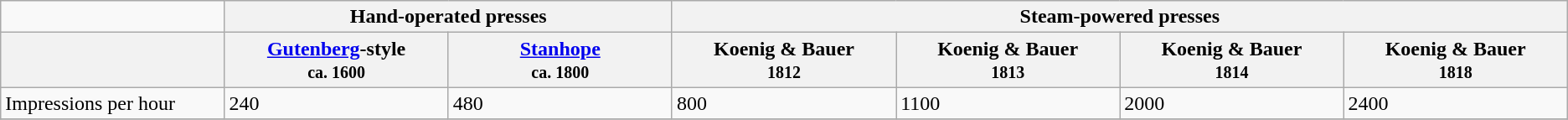<table class="wikitable">
<tr>
<td></td>
<th colspan="2">Hand-operated presses</th>
<th colspan="4">Steam-powered presses</th>
</tr>
<tr>
<th width="10%"></th>
<th width="10%"><a href='#'>Gutenberg</a>-style <br><small>ca. 1600</small></th>
<th width="10%"><a href='#'>Stanhope</a> <br><small>ca. 1800</small></th>
<th width="10%">Koenig & Bauer <br><small>1812</small></th>
<th width="10%">Koenig & Bauer <br><small>1813</small></th>
<th width="10%">Koenig & Bauer <br><small>1814</small></th>
<th width="10%">Koenig & Bauer <br><small>1818</small></th>
</tr>
<tr>
<td>Impressions per hour</td>
<td>240 </td>
<td>480 </td>
<td>800 </td>
<td>1100 </td>
<td>2000 </td>
<td>2400 </td>
</tr>
<tr>
</tr>
</table>
